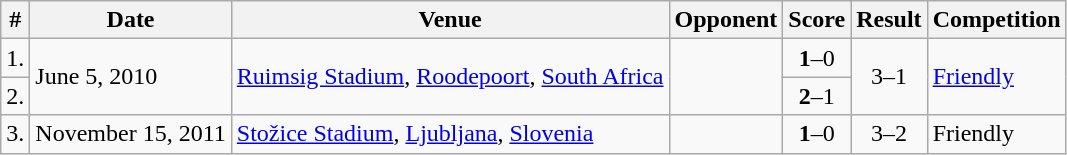<table class="wikitable">
<tr>
<th>#</th>
<th>Date</th>
<th>Venue</th>
<th>Opponent</th>
<th>Score</th>
<th>Result</th>
<th>Competition</th>
</tr>
<tr>
<td>1.</td>
<td rowspan=2>June 5, 2010</td>
<td rowspan=2><a href='#'>Ruimsig Stadium</a>, <a href='#'>Roodepoort</a>, <a href='#'>South Africa</a></td>
<td rowspan=2></td>
<td align=center><strong>1</strong>–0</td>
<td rowspan="2" style="text-align:center;">3–1</td>
<td rowspan=2><a href='#'>Friendly</a></td>
</tr>
<tr>
<td>2.</td>
<td align=center><strong>2</strong>–1</td>
</tr>
<tr>
<td>3.</td>
<td>November 15, 2011</td>
<td><a href='#'>Stožice Stadium</a>, <a href='#'>Ljubljana</a>, <a href='#'>Slovenia</a></td>
<td></td>
<td align=center><strong>1</strong>–0</td>
<td align=center>3–2</td>
<td>Friendly</td>
</tr>
</table>
